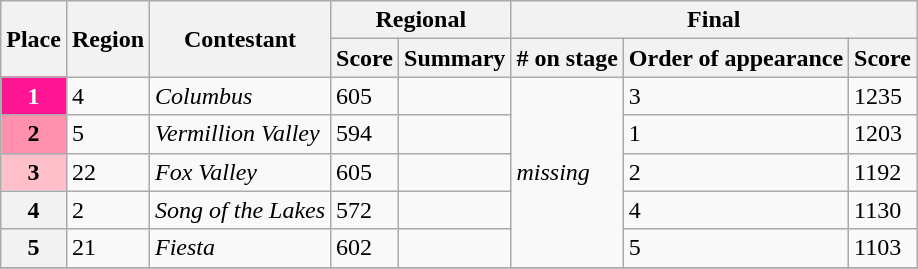<table class="wikitable sortable">
<tr>
<th scope="col" rowspan="2">Place</th>
<th scope="col" rowspan="2">Region</th>
<th scope="col" rowspan="2">Contestant</th>
<th scope="col" colspan="2">Regional</th>
<th colspan="3">Final</th>
</tr>
<tr>
<th scope="col">Score</th>
<th scope="col" class="unsortable">Summary</th>
<th># on stage</th>
<th scope="col">Order of appearance</th>
<th scope="col">Score</th>
</tr>
<tr>
<th scope="row" style="background: #FF1493; color:#fff;">1</th>
<td>4</td>
<td><em>Columbus</em></td>
<td>605</td>
<td></td>
<td rowspan="5"><em>missing</em></td>
<td>3</td>
<td>1235</td>
</tr>
<tr>
<th scope="row" style="background: #FF91AF;">2</th>
<td>5</td>
<td><em>Vermillion Valley</em></td>
<td>594</td>
<td></td>
<td>1</td>
<td>1203</td>
</tr>
<tr>
<th scope="row" style="background: pink;">3</th>
<td>22</td>
<td><em>Fox Valley</em></td>
<td>605</td>
<td></td>
<td>2</td>
<td>1192</td>
</tr>
<tr>
<th>4</th>
<td>2</td>
<td><em>Song of the Lakes</em></td>
<td>572</td>
<td></td>
<td>4</td>
<td>1130</td>
</tr>
<tr>
<th>5</th>
<td>21</td>
<td><em>Fiesta</em></td>
<td>602</td>
<td></td>
<td>5</td>
<td>1103</td>
</tr>
<tr>
</tr>
</table>
